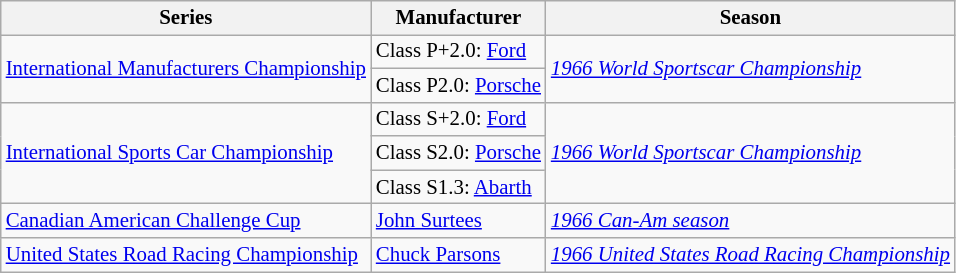<table class="wikitable" style="font-size: 87%;">
<tr>
<th>Series</th>
<th>Manufacturer</th>
<th>Season</th>
</tr>
<tr>
<td rowspan=2><a href='#'>International Manufacturers Championship</a></td>
<td>Class P+2.0:  <a href='#'>Ford</a></td>
<td rowspan=2><em><a href='#'>1966 World Sportscar Championship</a></em></td>
</tr>
<tr>
<td>Class P2.0:  <a href='#'>Porsche</a></td>
</tr>
<tr>
<td rowspan=3><a href='#'>International Sports Car Championship</a></td>
<td>Class S+2.0:  <a href='#'>Ford</a></td>
<td rowspan=3><em><a href='#'>1966 World Sportscar Championship</a></em></td>
</tr>
<tr>
<td>Class S2.0:  <a href='#'>Porsche</a></td>
</tr>
<tr>
<td>Class S1.3:  <a href='#'>Abarth</a></td>
</tr>
<tr>
<td><a href='#'>Canadian American Challenge Cup</a></td>
<td> <a href='#'>John Surtees</a></td>
<td><em><a href='#'>1966 Can-Am season</a></em></td>
</tr>
<tr>
<td><a href='#'>United States Road Racing Championship</a></td>
<td> <a href='#'>Chuck Parsons</a></td>
<td><em><a href='#'>1966 United States Road Racing Championship</a></em></td>
</tr>
</table>
